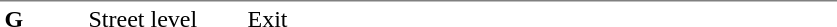<table table border=0 cellspacing=0 cellpadding=3>
<tr>
<td style="border-top:solid 1px gray;" width=50 valign=top><strong>G</strong></td>
<td style="border-top:solid 1px gray;" width=100 valign=top>Street level</td>
<td style="border-top:solid 1px gray;" width=390 valign=top>Exit</td>
</tr>
</table>
